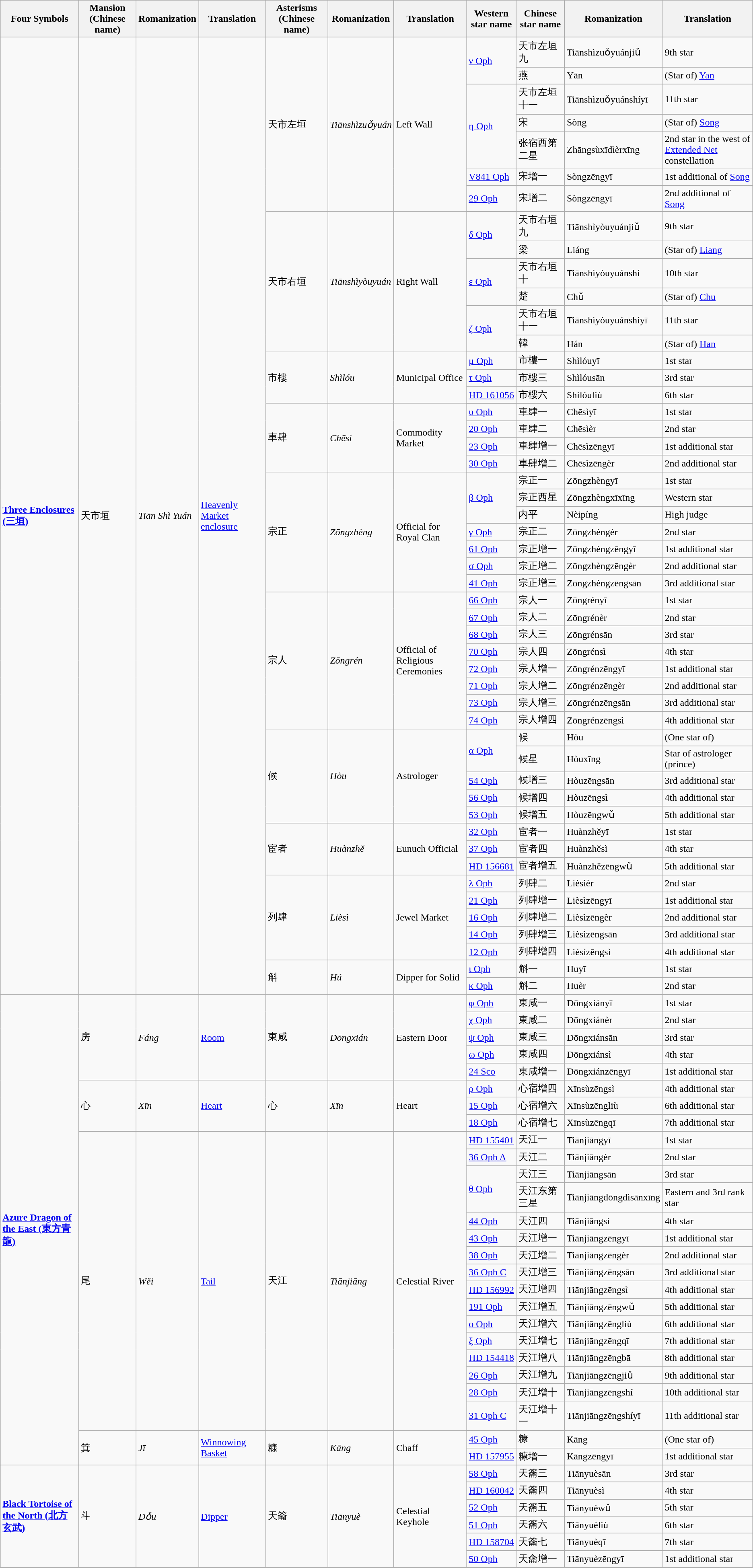<table class="wikitable">
<tr>
<th><strong>Four Symbols</strong></th>
<th><strong>Mansion (Chinese name)</strong></th>
<th><strong>Romanization</strong></th>
<th><strong>Translation</strong></th>
<th><strong>Asterisms (Chinese name)</strong></th>
<th><strong>Romanization</strong></th>
<th><strong>Translation</strong></th>
<th><strong>Western star name</strong></th>
<th><strong>Chinese star name</strong></th>
<th><strong>Romanization</strong></th>
<th><strong>Translation</strong></th>
</tr>
<tr>
<td rowspan="67"><strong><a href='#'>Three Enclosures (三垣)</a></strong></td>
<td rowspan="67">天市垣</td>
<td rowspan="67"><em>Tiān Shì Yuán</em></td>
<td rowspan="67"><a href='#'>Heavenly Market enclosure</a></td>
<td rowspan="10">天市左垣</td>
<td rowspan="10"><em>Tiānshìzuǒyuán</em></td>
<td rowspan="10">Left Wall</td>
</tr>
<tr>
<td rowspan="3"><a href='#'>ν Oph</a></td>
</tr>
<tr>
<td>天市左垣九</td>
<td>Tiānshìzuǒyuánjiǔ</td>
<td>9th star</td>
</tr>
<tr>
<td>燕</td>
<td>Yān</td>
<td>(Star of) <a href='#'>Yan</a></td>
</tr>
<tr>
<td rowspan="4"><a href='#'>η Oph</a></td>
</tr>
<tr>
<td>天市左垣十一</td>
<td>Tiānshìzuǒyuánshíyī</td>
<td>11th star</td>
</tr>
<tr>
<td>宋</td>
<td>Sòng</td>
<td>(Star of) <a href='#'>Song</a></td>
</tr>
<tr>
<td>张宿西第二星</td>
<td>Zhāngsùxīdìèrxīng</td>
<td>2nd star in the west of <a href='#'>Extended Net</a> constellation</td>
</tr>
<tr>
<td><a href='#'>V841 Oph</a></td>
<td>宋增一</td>
<td>Sòngzēngyī</td>
<td>1st additional of <a href='#'>Song</a></td>
</tr>
<tr>
<td><a href='#'>29 Oph</a></td>
<td>宋增二</td>
<td>Sòngzēngyī</td>
<td>2nd additional of <a href='#'>Song</a></td>
</tr>
<tr>
<td rowspan="10">天市右垣</td>
<td rowspan="10"><em>Tiānshìyòuyuán</em></td>
<td rowspan="10">Right Wall</td>
</tr>
<tr>
<td rowspan="3"><a href='#'>δ Oph</a></td>
</tr>
<tr>
<td>天市右垣九</td>
<td>Tiānshìyòuyuánjiǔ</td>
<td>9th star</td>
</tr>
<tr>
<td>梁</td>
<td>Liáng</td>
<td>(Star of) <a href='#'>Liang</a></td>
</tr>
<tr>
<td rowspan="3"><a href='#'>ε Oph</a></td>
</tr>
<tr>
<td>天市右垣十</td>
<td>Tiānshìyòuyuánshí</td>
<td>10th star</td>
</tr>
<tr>
<td>楚</td>
<td>Chǔ</td>
<td>(Star of) <a href='#'>Chu</a></td>
</tr>
<tr>
<td rowspan="3"><a href='#'>ζ Oph</a></td>
</tr>
<tr>
<td>天市右垣十一</td>
<td>Tiānshìyòuyuánshíyī</td>
<td>11th star</td>
</tr>
<tr>
<td>韓</td>
<td>Hán</td>
<td>(Star of) <a href='#'>Han</a></td>
</tr>
<tr>
<td rowspan="4">市樓</td>
<td rowspan="4"><em>Shìlóu</em></td>
<td rowspan="4">Municipal Office</td>
</tr>
<tr>
<td><a href='#'>μ Oph</a></td>
<td>市樓一</td>
<td>Shìlóuyī</td>
<td>1st star</td>
</tr>
<tr>
<td><a href='#'>τ Oph</a></td>
<td>市樓三</td>
<td>Shìlóusān</td>
<td>3rd star</td>
</tr>
<tr>
<td><a href='#'>HD 161056</a></td>
<td>市樓六</td>
<td>Shìlóuliù</td>
<td>6th star</td>
</tr>
<tr>
<td rowspan="5">車肆</td>
<td rowspan="5"><em>Chēsì</em></td>
<td rowspan="5">Commodity Market</td>
</tr>
<tr>
<td><a href='#'>υ Oph</a></td>
<td>車肆一</td>
<td>Chēsìyī</td>
<td>1st star</td>
</tr>
<tr>
<td><a href='#'>20 Oph</a></td>
<td>車肆二</td>
<td>Chēsìèr</td>
<td>2nd star</td>
</tr>
<tr>
<td><a href='#'>23 Oph</a></td>
<td>車肆增一</td>
<td>Chēsìzēngyī</td>
<td>1st additional star</td>
</tr>
<tr>
<td><a href='#'>30 Oph</a></td>
<td>車肆增二</td>
<td>Chēsìzēngèr</td>
<td>2nd additional star</td>
</tr>
<tr>
<td rowspan="9">宗正</td>
<td rowspan="9"><em>Zōngzhèng</em></td>
<td rowspan="9">Official for Royal Clan</td>
</tr>
<tr>
<td rowspan="4"><a href='#'>β Oph</a></td>
</tr>
<tr>
<td>宗正一</td>
<td>Zōngzhèngyī</td>
<td>1st star</td>
</tr>
<tr>
<td>宗正西星</td>
<td>Zōngzhèngxīxīng</td>
<td>Western star</td>
</tr>
<tr>
<td>内平</td>
<td>Nèipíng</td>
<td>High judge</td>
</tr>
<tr>
<td><a href='#'>γ Oph</a></td>
<td>宗正二</td>
<td>Zōngzhèngèr</td>
<td>2nd star</td>
</tr>
<tr>
<td><a href='#'>61 Oph</a></td>
<td>宗正增一</td>
<td>Zōngzhèngzēngyī</td>
<td>1st additional star</td>
</tr>
<tr>
<td><a href='#'>σ Oph</a></td>
<td>宗正增二</td>
<td>Zōngzhèngzēngèr</td>
<td>2nd additional star</td>
</tr>
<tr>
<td><a href='#'>41 Oph</a></td>
<td>宗正增三</td>
<td>Zōngzhèngzēngsān</td>
<td>3rd additional star</td>
</tr>
<tr>
<td rowspan="9">宗人</td>
<td rowspan="9"><em>Zōngrén</em></td>
<td rowspan="9">Official of Religious Ceremonies</td>
</tr>
<tr>
<td><a href='#'>66 Oph</a></td>
<td>宗人一</td>
<td>Zōngrényī</td>
<td>1st star</td>
</tr>
<tr>
<td><a href='#'>67 Oph</a></td>
<td>宗人二</td>
<td>Zōngrénèr</td>
<td>2nd star</td>
</tr>
<tr>
<td><a href='#'>68 Oph</a></td>
<td>宗人三</td>
<td>Zōngrénsān</td>
<td>3rd star</td>
</tr>
<tr>
<td><a href='#'>70 Oph</a></td>
<td>宗人四</td>
<td>Zōngrénsì</td>
<td>4th star</td>
</tr>
<tr>
<td><a href='#'>72 Oph</a></td>
<td>宗人增一</td>
<td>Zōngrénzēngyī</td>
<td>1st additional star</td>
</tr>
<tr>
<td><a href='#'>71 Oph</a></td>
<td>宗人增二</td>
<td>Zōngrénzēngèr</td>
<td>2nd additional star</td>
</tr>
<tr>
<td><a href='#'>73 Oph</a></td>
<td>宗人增三</td>
<td>Zōngrénzēngsān</td>
<td>3rd additional star</td>
</tr>
<tr>
<td><a href='#'>74 Oph</a></td>
<td>宗人增四</td>
<td>Zōngrénzēngsì</td>
<td>4th additional star</td>
</tr>
<tr>
<td rowspan="7">候</td>
<td rowspan="7"><em>Hòu</em></td>
<td rowspan="7">Astrologer</td>
</tr>
<tr>
<td rowspan="3"><a href='#'>α Oph</a></td>
</tr>
<tr>
<td>候</td>
<td>Hòu</td>
<td>(One star of)</td>
</tr>
<tr>
<td>候星</td>
<td>Hòuxīng</td>
<td>Star of astrologer (prince)</td>
</tr>
<tr>
<td><a href='#'>54 Oph</a></td>
<td>候增三</td>
<td>Hòuzēngsān</td>
<td>3rd additional star</td>
</tr>
<tr>
<td><a href='#'>56 Oph</a></td>
<td>候增四</td>
<td>Hòuzēngsì</td>
<td>4th additional star</td>
</tr>
<tr>
<td><a href='#'>53 Oph</a></td>
<td>候增五</td>
<td>Hòuzēngwǔ</td>
<td>5th additional star</td>
</tr>
<tr>
<td rowspan="4">宦者</td>
<td rowspan="4"><em>Huànzhě</em></td>
<td rowspan="4">Eunuch Official</td>
</tr>
<tr>
<td><a href='#'>32 Oph</a></td>
<td>宦者一</td>
<td>Huànzhěyī</td>
<td>1st star</td>
</tr>
<tr>
<td><a href='#'>37 Oph</a></td>
<td>宦者四</td>
<td>Huànzhěsì</td>
<td>4th star</td>
</tr>
<tr>
<td><a href='#'>HD 156681</a></td>
<td>宦者增五</td>
<td>Huànzhězēngwǔ</td>
<td>5th additional star</td>
</tr>
<tr>
<td rowspan="6">列肆</td>
<td rowspan="6"><em>Lièsì</em></td>
<td rowspan="6">Jewel Market</td>
</tr>
<tr>
<td><a href='#'>λ Oph</a></td>
<td>列肆二</td>
<td>Lièsìèr</td>
<td>2nd star</td>
</tr>
<tr>
<td><a href='#'>21 Oph</a></td>
<td>列肆增一</td>
<td>Lièsìzēngyī</td>
<td>1st additional star</td>
</tr>
<tr>
<td><a href='#'>16 Oph</a></td>
<td>列肆增二</td>
<td>Lièsìzēngèr</td>
<td>2nd additional star</td>
</tr>
<tr>
<td><a href='#'>14 Oph</a></td>
<td>列肆增三</td>
<td>Lièsìzēngsān</td>
<td>3rd additional star</td>
</tr>
<tr>
<td><a href='#'>12 Oph</a></td>
<td>列肆增四</td>
<td>Lièsìzēngsì</td>
<td>4th additional star</td>
</tr>
<tr>
<td rowspan="3">斛</td>
<td rowspan="3"><em>Hú</em></td>
<td rowspan="3">Dipper for Solid</td>
</tr>
<tr>
<td><a href='#'>ι Oph</a></td>
<td>斛一</td>
<td>Huyī</td>
<td>1st star</td>
</tr>
<tr>
<td><a href='#'>κ Oph</a></td>
<td>斛二</td>
<td>Huèr</td>
<td>2nd star</td>
</tr>
<tr>
<td rowspan="31"><strong><a href='#'>Azure Dragon of the East (東方青龍)</a></strong></td>
<td rowspan="6">房</td>
<td rowspan="6"><em>Fáng </em></td>
<td rowspan="6"><a href='#'>Room</a></td>
<td rowspan="6">東咸</td>
<td rowspan="6"><em>Dōngxián</em></td>
<td rowspan="6">Eastern Door</td>
</tr>
<tr>
<td><a href='#'>φ Oph</a></td>
<td>東咸一</td>
<td>Dōngxiányī</td>
<td>1st star</td>
</tr>
<tr>
<td><a href='#'>χ Oph</a></td>
<td>東咸二</td>
<td>Dōngxiánèr</td>
<td>2nd star</td>
</tr>
<tr>
<td><a href='#'>ψ Oph</a></td>
<td>東咸三</td>
<td>Dōngxiánsān</td>
<td>3rd star</td>
</tr>
<tr>
<td><a href='#'>ω Oph</a></td>
<td>東咸四</td>
<td>Dōngxiánsì</td>
<td>4th star</td>
</tr>
<tr>
<td><a href='#'>24 Sco</a></td>
<td>東咸增一</td>
<td>Dōngxiánzēngyī</td>
<td>1st additional star</td>
</tr>
<tr>
<td rowspan="4">心</td>
<td rowspan="4"><em>Xīn</em></td>
<td rowspan="4"><a href='#'>Heart</a></td>
<td rowspan="4">心</td>
<td rowspan="4"><em>Xīn</em></td>
<td rowspan="4">Heart</td>
</tr>
<tr>
<td><a href='#'>ρ Oph</a></td>
<td>心宿增四</td>
<td>Xīnsùzēngsì</td>
<td>4th additional star</td>
</tr>
<tr>
<td><a href='#'>15 Oph</a></td>
<td>心宿增六</td>
<td>Xīnsùzēngliù</td>
<td>6th additional star</td>
</tr>
<tr>
<td><a href='#'>18 Oph</a></td>
<td>心宿增七</td>
<td>Xīnsùzēngqī</td>
<td>7th additional star</td>
</tr>
<tr>
<td rowspan="18">尾</td>
<td rowspan="18"><em>Wěi</em></td>
<td rowspan="18"><a href='#'>Tail</a></td>
<td rowspan="18">天江</td>
<td rowspan="18"><em>Tiānjiāng</em></td>
<td rowspan="18">Celestial River</td>
</tr>
<tr>
<td><a href='#'>HD 155401</a></td>
<td>天江一</td>
<td>Tiānjiāngyī</td>
<td>1st star</td>
</tr>
<tr>
<td><a href='#'>36 Oph A</a></td>
<td>天江二</td>
<td>Tiānjiāngèr</td>
<td>2nd star</td>
</tr>
<tr>
<td rowspan="3"><a href='#'>θ Oph</a></td>
</tr>
<tr>
<td>天江三</td>
<td>Tiānjiāngsān</td>
<td>3rd star</td>
</tr>
<tr>
<td>天江东第三星</td>
<td>Tiānjiāngdōngdìsānxīng</td>
<td>Eastern and 3rd rank star</td>
</tr>
<tr>
<td><a href='#'>44 Oph</a></td>
<td>天江四</td>
<td>Tiānjiāngsì</td>
<td>4th star</td>
</tr>
<tr>
<td><a href='#'>43 Oph</a></td>
<td>天江增一</td>
<td>Tiānjiāngzēngyī</td>
<td>1st additional star</td>
</tr>
<tr>
<td><a href='#'>38 Oph</a></td>
<td>天江增二</td>
<td>Tiānjiāngzēngèr</td>
<td>2nd additional star</td>
</tr>
<tr>
<td><a href='#'>36 Oph C</a></td>
<td>天江增三</td>
<td>Tiānjiāngzēngsān</td>
<td>3rd additional star</td>
</tr>
<tr>
<td><a href='#'>HD 156992</a></td>
<td>天江增四</td>
<td>Tiānjiāngzēngsì</td>
<td>4th additional star</td>
</tr>
<tr>
<td><a href='#'>191 Oph</a></td>
<td>天江增五</td>
<td>Tiānjiāngzēngwǔ</td>
<td>5th additional star</td>
</tr>
<tr>
<td><a href='#'>ο Oph</a></td>
<td>天江增六</td>
<td>Tiānjiāngzēngliù</td>
<td>6th additional star</td>
</tr>
<tr>
<td><a href='#'>ξ Oph</a></td>
<td>天江增七</td>
<td>Tiānjiāngzēngqī</td>
<td>7th additional star</td>
</tr>
<tr>
<td><a href='#'>HD 154418</a></td>
<td>天江增八</td>
<td>Tiānjiāngzēngbā</td>
<td>8th additional star</td>
</tr>
<tr>
<td><a href='#'>26 Oph</a></td>
<td>天江增九</td>
<td>Tiānjiāngzēngjiǔ</td>
<td>9th additional star</td>
</tr>
<tr>
<td><a href='#'>28 Oph</a></td>
<td>天江增十</td>
<td>Tiānjiāngzēngshí</td>
<td>10th additional star</td>
</tr>
<tr>
<td><a href='#'>31 Oph C</a></td>
<td>天江增十一</td>
<td>Tiānjiāngzēngshíyī</td>
<td>11th additional star</td>
</tr>
<tr>
<td rowspan="3">箕</td>
<td rowspan="3"><em>Jī</em></td>
<td rowspan="3"><a href='#'>Winnowing Basket</a></td>
<td rowspan="3">糠</td>
<td rowspan="3"><em>Kāng</em></td>
<td rowspan="3">Chaff</td>
</tr>
<tr>
<td><a href='#'>45 Oph</a></td>
<td>糠</td>
<td>Kāng</td>
<td>(One star of)</td>
</tr>
<tr>
<td><a href='#'>HD 157955</a></td>
<td>糠增一</td>
<td>Kāngzēngyī</td>
<td>1st additional star</td>
</tr>
<tr>
<td rowspan="7"><strong><a href='#'>Black Tortoise of the North (北方玄武)</a></strong></td>
<td rowspan="7">斗</td>
<td rowspan="7"><em>Dǒu</em></td>
<td rowspan="7"><a href='#'>Dipper</a></td>
<td rowspan="7">天籥</td>
<td rowspan="7"><em>Tiānyuè</em></td>
<td rowspan="7">Celestial Keyhole</td>
</tr>
<tr>
<td><a href='#'>58 Oph</a></td>
<td>天籥三</td>
<td>Tiānyuèsān</td>
<td>3rd star</td>
</tr>
<tr>
<td><a href='#'>HD 160042</a></td>
<td>天籥四</td>
<td>Tiānyuèsì</td>
<td>4th star</td>
</tr>
<tr>
<td><a href='#'>52 Oph</a></td>
<td>天籥五</td>
<td>Tiānyuèwǔ</td>
<td>5th star</td>
</tr>
<tr>
<td><a href='#'>51 Oph</a></td>
<td>天籥六</td>
<td>Tiānyuèliù</td>
<td>6th star</td>
</tr>
<tr>
<td><a href='#'>HD 158704</a></td>
<td>天籥七</td>
<td>Tiānyuèqī</td>
<td>7th star</td>
</tr>
<tr>
<td><a href='#'>50 Oph</a></td>
<td>天龠增一</td>
<td>Tiānyuèzēngyī</td>
<td>1st additional star</td>
</tr>
</table>
